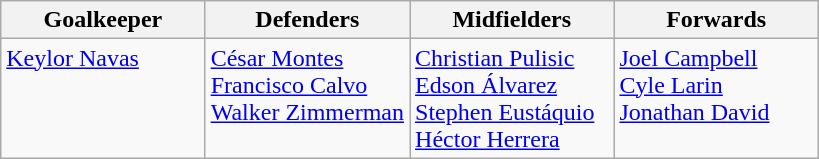<table class="wikitable">
<tr>
<th style="width:25%;">Goalkeeper</th>
<th style="width:25%;">Defenders</th>
<th style="width:25%;">Midfielders</th>
<th style="width:25%;">Forwards</th>
</tr>
<tr style="vertical-align:top;">
<td> <a href='#'>Keylor Navas</a></td>
<td> <a href='#'>César Montes</a><br> <a href='#'>Francisco Calvo</a><br> <a href='#'>Walker Zimmerman</a></td>
<td> <a href='#'>Christian Pulisic</a><br> <a href='#'>Edson Álvarez</a><br> <a href='#'>Stephen Eustáquio</a><br> <a href='#'>Héctor Herrera</a></td>
<td> <a href='#'>Joel Campbell</a><br> <a href='#'>Cyle Larin</a><br> <a href='#'>Jonathan David</a></td>
</tr>
</table>
